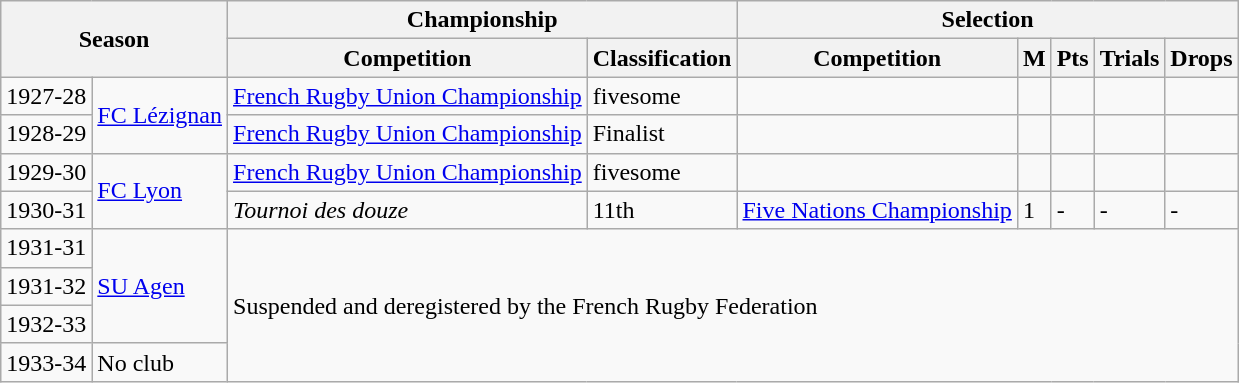<table class="wikitable">
<tr>
<th colspan="2" rowspan="2">Season</th>
<th colspan="2">Championship</th>
<th colspan="5">Selection</th>
</tr>
<tr>
<th>Competition</th>
<th>Classification</th>
<th>Competition</th>
<th>M</th>
<th>Pts</th>
<th>Trials</th>
<th>Drops</th>
</tr>
<tr>
<td>1927-28</td>
<td rowspan="2"><a href='#'>FC Lézignan</a></td>
<td><a href='#'>French Rugby Union Championship</a></td>
<td>fivesome</td>
<td></td>
<td></td>
<td></td>
<td></td>
<td></td>
</tr>
<tr>
<td>1928-29</td>
<td><a href='#'>French Rugby Union Championship</a></td>
<td>Finalist</td>
<td></td>
<td></td>
<td></td>
<td></td>
<td></td>
</tr>
<tr>
<td>1929-30</td>
<td rowspan="2"><a href='#'>FC Lyon</a></td>
<td><a href='#'>French Rugby Union Championship</a></td>
<td>fivesome</td>
<td></td>
<td></td>
<td></td>
<td></td>
<td></td>
</tr>
<tr>
<td>1930-31</td>
<td><em>Tournoi des douze</em></td>
<td><abbr>11th</abbr></td>
<td><a href='#'>Five Nations Championship</a></td>
<td>1</td>
<td>-</td>
<td>-</td>
<td>-</td>
</tr>
<tr>
<td>1931-31</td>
<td rowspan="3"><a href='#'>SU Agen</a></td>
<td colspan="7" rowspan="4">Suspended and deregistered by the French Rugby Federation</td>
</tr>
<tr>
<td>1931-32</td>
</tr>
<tr>
<td>1932-33</td>
</tr>
<tr>
<td>1933-34</td>
<td>No club</td>
</tr>
</table>
